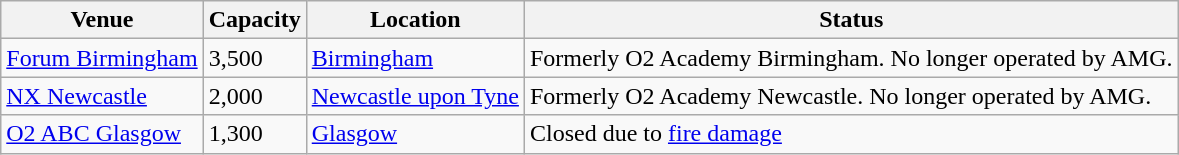<table class="sortable wikitable">
<tr>
<th>Venue</th>
<th>Capacity</th>
<th>Location</th>
<th>Status</th>
</tr>
<tr>
<td><a href='#'>Forum Birmingham</a></td>
<td>3,500</td>
<td><a href='#'>Birmingham</a></td>
<td>Formerly O2 Academy Birmingham. No longer operated by AMG.</td>
</tr>
<tr>
<td><a href='#'>NX Newcastle</a></td>
<td>2,000</td>
<td><a href='#'>Newcastle upon Tyne</a></td>
<td>Formerly O2 Academy Newcastle. No longer operated by AMG.</td>
</tr>
<tr>
<td><a href='#'>O2 ABC Glasgow</a></td>
<td>1,300</td>
<td><a href='#'>Glasgow</a></td>
<td>Closed due to <a href='#'>fire damage</a></td>
</tr>
</table>
